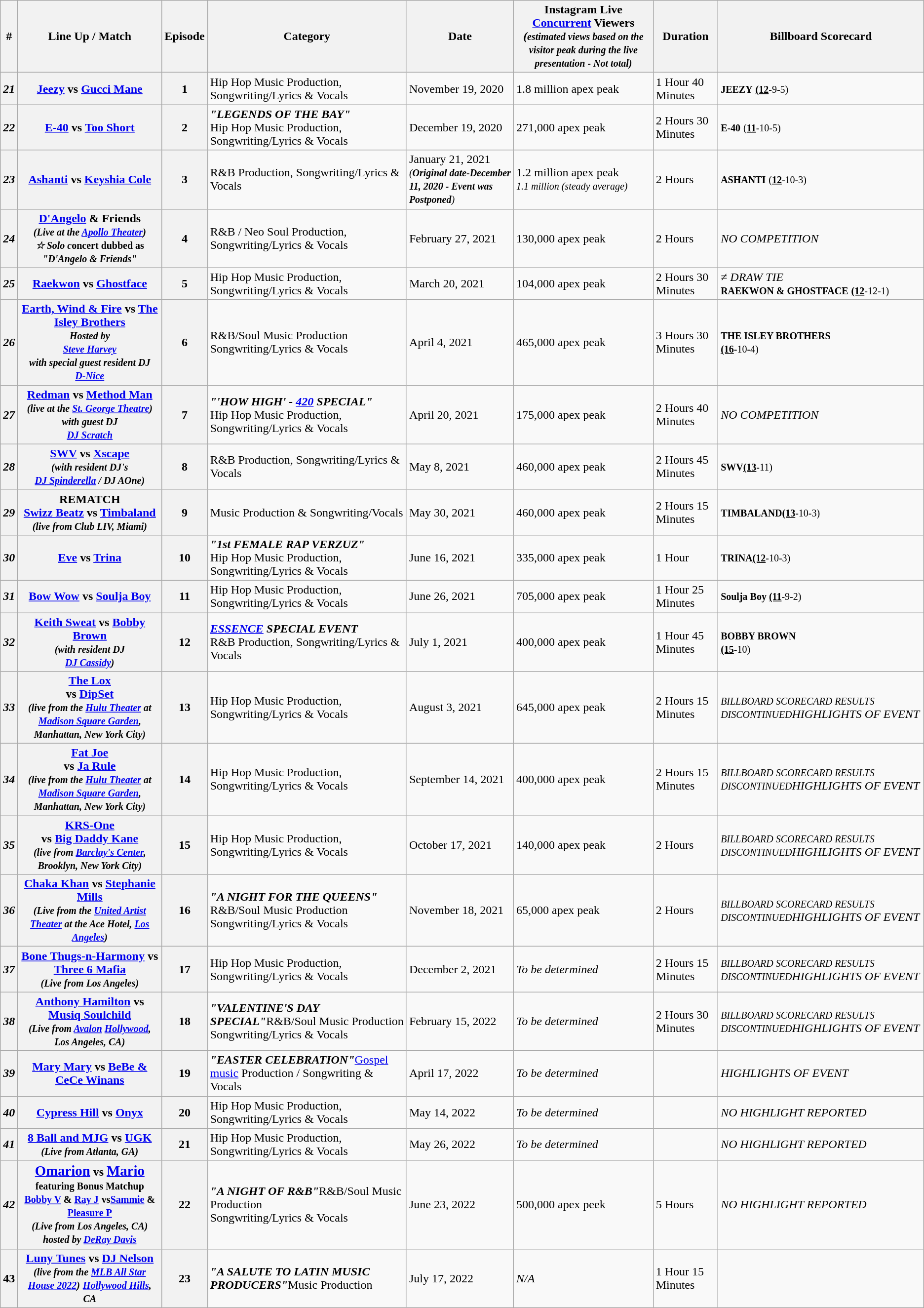<table class="wikitable">
<tr>
<th>#</th>
<th>Line Up / Match</th>
<th>Episode</th>
<th>Category</th>
<th>Date</th>
<th>Instagram Live <a href='#'>Concurrent</a> Viewers<br><em>(<small>estimated views based on the visitor peak during the live presentation - Not total)</small></em></th>
<th>Duration</th>
<th>Billboard Scorecard</th>
</tr>
<tr>
<th><strong><em>21</em></strong></th>
<th><a href='#'>Jeezy</a> vs <a href='#'>Gucci Mane</a></th>
<th>1</th>
<td>Hip Hop Music Production, Songwriting/Lyrics & Vocals</td>
<td>November 19, 2020</td>
<td>1.8 million apex peak</td>
<td>1 Hour 40 Minutes</td>
<td><strong><small>JEEZY</small></strong> <strong><u><small>(12</small></u></strong><small>-9-5)</small></td>
</tr>
<tr>
<th><strong><em>22</em></strong></th>
<th><a href='#'>E-40</a> vs <a href='#'>Too Short</a></th>
<th>2</th>
<td><strong><em>"LEGENDS OF THE BAY"</em></strong><br>Hip Hop Music Production, Songwriting/Lyrics & Vocals</td>
<td>December 19, 2020</td>
<td>271,000 apex peak</td>
<td>2 Hours 30 Minutes</td>
<td><strong><small>E-40</small></strong> <small>(<strong><u>11</u></strong>-10-5)</small></td>
</tr>
<tr>
<th><strong><em>23</em></strong></th>
<th><a href='#'>Ashanti</a> vs <a href='#'>Keyshia Cole</a></th>
<th>3</th>
<td>R&B Production, Songwriting/Lyrics & Vocals</td>
<td>January 21, 2021<br><em><small>(<strong>Original date-December 11, 2020  -</strong> <strong>Event was Postponed</strong></small><small>)</small></em></td>
<td>1.2 million apex peak<br><small><em>1.1 million (steady average)</em></small></td>
<td>2 Hours</td>
<td><strong><small>ASHANTI</small></strong> <small>(<strong><u>12</u></strong>-10-3)</small></td>
</tr>
<tr>
<th><strong><em>24</em></strong></th>
<th><a href='#'>D'Angelo</a> & Friends<br><em><small>(Live at the <a href='#'>Apollo Theater</a>)</small></em><br><em><small>☆ Solo c</small></em><small>oncert dubbed as <em>"D'Angelo & Friends"</em></small></th>
<th>4</th>
<td>R&B / Neo Soul Production, Songwriting/Lyrics & Vocals</td>
<td>February 27, 2021</td>
<td>130,000 apex peak</td>
<td>2 Hours</td>
<td><em>NO COMPETITION</em></td>
</tr>
<tr>
<th><em>25</em></th>
<th><a href='#'>Raekwon</a> vs <a href='#'>Ghostface</a></th>
<th>5</th>
<td>Hip Hop Music Production, Songwriting/Lyrics & Vocals</td>
<td>March 20, 2021</td>
<td>104,000 apex peak</td>
<td>2 Hours 30 Minutes</td>
<td><em>≠ DRAW TIE</em><br><strong><small>RAEKWON & GHOSTFACE</small></strong> <strong><u><small>(12</small></u></strong><small>-12-1)</small></td>
</tr>
<tr>
<th><em>26</em></th>
<th><a href='#'>Earth, Wind & Fire</a> vs <a href='#'>The Isley Brothers</a><br><em><small>Hosted by</small></em><br><em><small><a href='#'>Steve Harvey</a></small></em><br><em><small>with special guest resident DJ</small></em><br><em><small><a href='#'>D-Nice</a></small></em></th>
<th>6</th>
<td>R&B/Soul Music Production<br>Songwriting/Lyrics & Vocals</td>
<td>April 4, 2021</td>
<td>465,000 apex peak</td>
<td>3 Hours 30 Minutes</td>
<td><strong><small>THE ISLEY BROTHERS</small></strong><br><strong><u><small>(16</small></u></strong><small>-10-4)</small></td>
</tr>
<tr>
<th><em>27</em></th>
<th><a href='#'>Redman</a> vs <a href='#'>Method Man</a><br><small><em>(live at the <a href='#'>St. George Theatre</a>)</em></small><br><small><em>with guest DJ</em></small><br><a href='#'><small><em>DJ Scratch</em></small></a></th>
<th>7</th>
<td><strong><em>"'HOW HIGH' - <a href='#'>420</a> SPECIAL"</em></strong><br>Hip Hop Music Production, Songwriting/Lyrics & Vocals</td>
<td>April 20, 2021</td>
<td>175,000 apex peak</td>
<td>2 Hours 40 Minutes</td>
<td><em>NO COMPETITION</em></td>
</tr>
<tr>
<th><em>28</em></th>
<th><a href='#'>SWV</a> vs <a href='#'>Xscape</a><br><small><em>(with resident DJ's</em></small><br><small><em><a href='#'>DJ Spinderella</a> / DJ AOne)</em></small></th>
<th>8</th>
<td>R&B Production, Songwriting/Lyrics & Vocals</td>
<td>May 8, 2021</td>
<td>460,000 apex peak</td>
<td>2 Hours 45 Minutes</td>
<td><strong><small>SWV</small></strong><strong><u><small>(13</small></u></strong><small>-11)</small></td>
</tr>
<tr>
<th><em>29</em></th>
<th>REMATCH<br><a href='#'>Swizz Beatz</a> vs <a href='#'>Timbaland</a><br><small><em>(live from Club LIV, Miami)</em></small></th>
<th>9</th>
<td>Music Production & Songwriting/Vocals</td>
<td>May 30, 2021</td>
<td>460,000 apex peak</td>
<td>2 Hours 15 Minutes</td>
<td><strong><small>TIMBALAND</small></strong><strong><u><small>(13</small></u></strong><small>-10-3)</small></td>
</tr>
<tr>
<th><em>30</em></th>
<th><a href='#'>Eve</a> vs <a href='#'>Trina</a></th>
<th>10</th>
<td><strong><em>"1st FEMALE RAP VERZUZ"</em></strong><br>Hip Hop Music Production, Songwriting/Lyrics & Vocals</td>
<td>June 16, 2021</td>
<td>335,000 apex peak</td>
<td>1 Hour</td>
<td><strong><small>TRINA</small></strong><strong><u><small>(12</small></u></strong><small>-10-3)</small></td>
</tr>
<tr>
<th><em>31</em></th>
<th><a href='#'>Bow Wow</a> vs <a href='#'>Soulja Boy</a></th>
<th>11</th>
<td>Hip Hop Music Production, Songwriting/Lyrics & Vocals</td>
<td>June 26, 2021</td>
<td>705,000 apex peak</td>
<td>1 Hour 25 Minutes</td>
<td><strong><small>Soulja Boy </small></strong><strong><u><small>(11</small></u></strong><small>-9-2)</small></td>
</tr>
<tr>
<th><em>32</em></th>
<th><a href='#'>Keith Sweat</a> vs <a href='#'>Bobby Brown</a><br><small><em>(with resident DJ</em></small><br><small><em><a href='#'>DJ Cassidy</a>)</em></small></th>
<th>12</th>
<td><strong><em><a href='#'>ESSENCE</a> SPECIAL EVENT</em></strong><br>R&B Production, Songwriting/Lyrics & Vocals</td>
<td>July 1, 2021</td>
<td>400,000 apex peak</td>
<td>1 Hour 45 Minutes</td>
<td><strong><small>BOBBY BROWN</small></strong><br><strong><u><small>(15</small></u></strong><small>-10)</small></td>
</tr>
<tr>
<th><em>33</em></th>
<th><a href='#'>The Lox</a><br>vs <a href='#'>DipSet</a><br><small><em>(live from the <a href='#'>Hulu Theater</a> at <a href='#'>Madison Square Garden</a>, Manhattan, New York City)</em></small></th>
<th>13</th>
<td>Hip Hop Music Production, Songwriting/Lyrics & Vocals</td>
<td>August 3, 2021</td>
<td>645,000 apex peak</td>
<td>2 Hours 15 Minutes</td>
<td><em><small>BILLBOARD SCORECARD RESULTS DISCONTINUED</small></em><em>HIGHLIGHTS OF EVENT</em></td>
</tr>
<tr>
<th><em>34</em></th>
<th><a href='#'>Fat Joe</a><br>vs <a href='#'>Ja Rule</a><br><small><em>(live from the <a href='#'>Hulu Theater</a> at <a href='#'>Madison Square Garden</a>, Manhattan, New York City)</em></small></th>
<th>14</th>
<td>Hip Hop Music Production, Songwriting/Lyrics & Vocals</td>
<td>September 14, 2021</td>
<td>400,000 apex peak</td>
<td>2 Hours 15 Minutes</td>
<td><em><small>BILLBOARD SCORECARD RESULTS DISCONTINUED</small></em><em>HIGHLIGHTS OF EVENT</em></td>
</tr>
<tr>
<th><em>35</em></th>
<th><a href='#'>KRS-One</a><br>vs <a href='#'>Big Daddy Kane</a><br><small><em>(live from <a href='#'>Barclay's Center</a>, Brooklyn, New York City)</em></small></th>
<th>15</th>
<td>Hip Hop Music Production, Songwriting/Lyrics & Vocals</td>
<td>October 17, 2021</td>
<td>140,000 apex peak</td>
<td>2 Hours</td>
<td><em><small>BILLBOARD SCORECARD RESULTS DISCONTINUED</small></em><em>HIGHLIGHTS OF EVENT</em></td>
</tr>
<tr>
<th><em>36</em></th>
<th><a href='#'>Chaka Khan</a> vs <a href='#'>Stephanie Mills</a><br><em><small>(Live from the <a href='#'>United Artist Theater</a> at the Ace Hotel, <a href='#'>Los Angeles</a>)</small></em></th>
<th>16</th>
<td><strong><em>"A NIGHT FOR THE QUEENS"</em></strong><br>R&B/Soul Music Production<br>Songwriting/Lyrics & Vocals</td>
<td>November 18, 2021</td>
<td>65,000 apex peak</td>
<td>2 Hours</td>
<td><em><small>BILLBOARD SCORECARD RESULTS DISCONTINUED</small></em><em>HIGHLIGHTS OF EVENT</em></td>
</tr>
<tr>
<th><em>37</em></th>
<th><a href='#'>Bone Thugs-n-Harmony</a> vs <a href='#'>Three 6 Mafia</a><br><em><small>(Live from Los Angeles)</small></em></th>
<th>17</th>
<td>Hip Hop Music Production, Songwriting/Lyrics & Vocals</td>
<td>December 2, 2021</td>
<td><em>To be determined</em></td>
<td>2 Hours 15 Minutes</td>
<td><em><small>BILLBOARD SCORECARD RESULTS DISCONTINUED</small></em><em>HIGHLIGHTS OF EVENT</em></td>
</tr>
<tr>
<th><em>38</em></th>
<th><a href='#'>Anthony Hamilton</a> vs <a href='#'>Musiq Soulchild</a><br><em><small>(Live from <a href='#'>Avalon</a> <a href='#'>Hollywood</a>, Los Angeles, CA)</small></em></th>
<th>18</th>
<td><strong><em>"VALENTINE'S DAY SPECIAL"</em></strong>R&B/Soul Music Production<br>Songwriting/Lyrics & Vocals</td>
<td>February 15, 2022</td>
<td><em>To be determined</em></td>
<td>2 Hours 30 Minutes</td>
<td><em><small>BILLBOARD SCORECARD RESULTS DISCONTINUED</small></em><em>HIGHLIGHTS OF EVENT</em></td>
</tr>
<tr>
<th><em>39</em></th>
<th><a href='#'>Mary Mary</a> vs <a href='#'>BeBe & CeCe Winans</a></th>
<th>19</th>
<td><strong><em>"EASTER CELEBRATION"</em></strong><a href='#'>Gospel music</a> Production / Songwriting & Vocals</td>
<td>April 17, 2022</td>
<td><em>To be determined</em></td>
<td></td>
<td><em>HIGHLIGHTS OF EVENT</em></td>
</tr>
<tr>
<th><em>40</em></th>
<th><a href='#'>Cypress Hill</a> vs <a href='#'>Onyx</a></th>
<th>20</th>
<td>Hip Hop Music Production, Songwriting/Lyrics & Vocals</td>
<td>May 14, 2022</td>
<td><em>To be determined</em></td>
<td></td>
<td><em>NO HIGHLIGHT REPORTED</em></td>
</tr>
<tr>
<th><em>41</em></th>
<th><a href='#'>8 Ball and MJG</a> vs <a href='#'>UGK</a><br><em><small>(Live from Atlanta, GA)</small></em></th>
<th>21</th>
<td>Hip Hop Music Production, Songwriting/Lyrics & Vocals</td>
<td>May 26, 2022</td>
<td><em>To be determined</em></td>
<td></td>
<td><em>NO HIGHLIGHT REPORTED</em></td>
</tr>
<tr>
<th><em>42</em></th>
<th><big><a href='#'>Omarion</a></big> vs <a href='#'><big>Mario</big></a><br><small>featuring Bonus Matchup</small><br><small><a href='#'>Bobby V</a> & <a href='#'>Ray J</a></small> <small>vs</small><small><a href='#'>Sammie</a> & <a href='#'>Pleasure P</a></small><br><small><em>(Live from Los Angeles, CA)</em></small><br><em><small>hosted by <a href='#'>DeRay Davis</a></small></em></th>
<th>22</th>
<td><strong><em>"A NIGHT OF R&B"</em></strong>R&B/Soul Music Production<br>Songwriting/Lyrics & Vocals</td>
<td>June 23, 2022</td>
<td>500,000 apex peek</td>
<td>5 Hours</td>
<td><em>NO HIGHLIGHT REPORTED</em></td>
</tr>
<tr>
<th>43</th>
<th><a href='#'>Luny Tunes</a> vs <a href='#'>DJ Nelson</a><br><small><em>(live from the <a href='#'>MLB All Star House 2022</a>)</em></small>
<small><em><a href='#'>Hollywood Hills</a>, CA</em></small></th>
<th>23</th>
<td><strong><em>"A SALUTE TO LATIN MUSIC PRODUCERS"</em></strong>Music Production</td>
<td>July 17, 2022</td>
<td><em>N/A</em></td>
<td>1 Hour 15 Minutes</td>
<td></td>
</tr>
</table>
